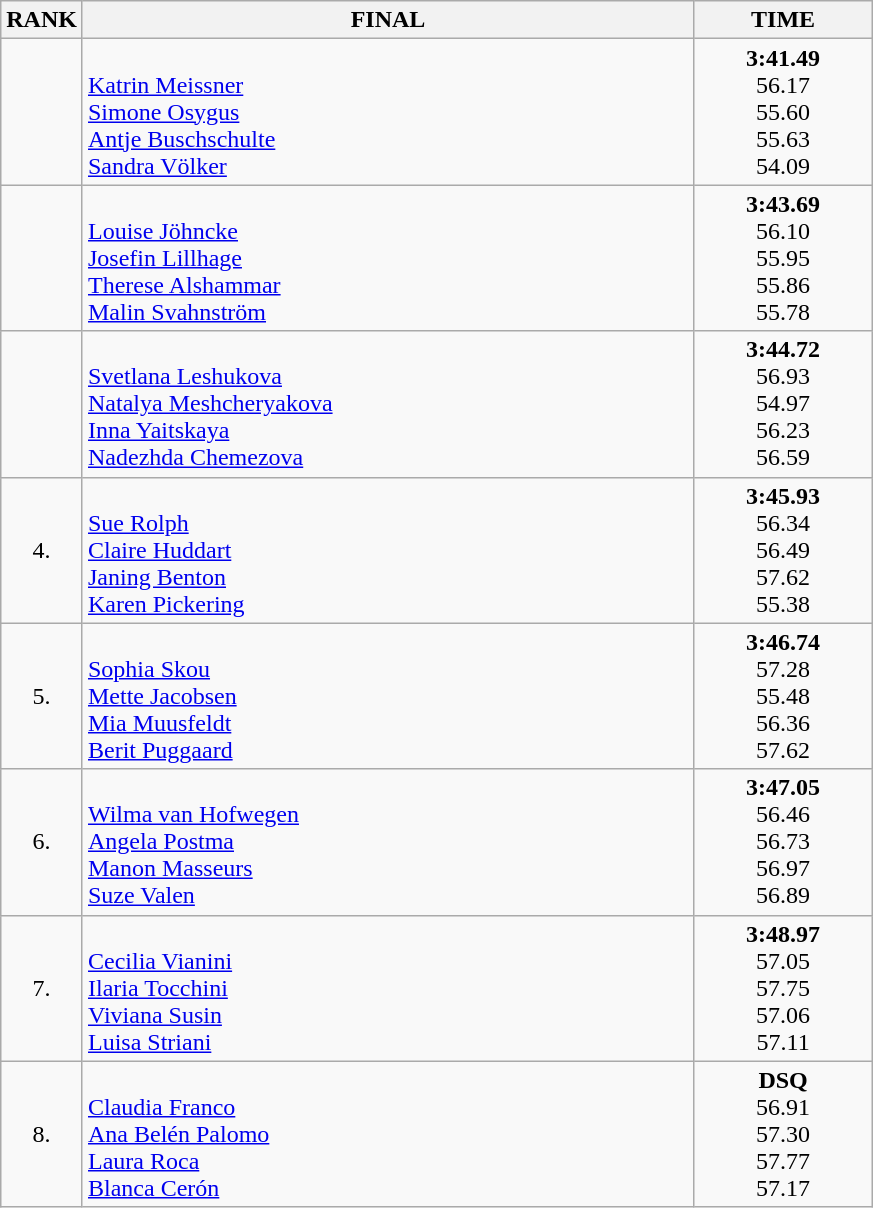<table class="wikitable">
<tr>
<th>RANK</th>
<th style="width: 25em">FINAL</th>
<th style="width: 7em">TIME</th>
</tr>
<tr>
<td align="center"></td>
<td><strong></strong><br><a href='#'>Katrin Meissner</a><br><a href='#'>Simone Osygus</a><br><a href='#'>Antje Buschschulte</a><br><a href='#'>Sandra Völker</a></td>
<td align="center"><strong>3:41.49</strong><br>56.17<br>55.60<br>55.63<br>54.09</td>
</tr>
<tr>
<td align="center"></td>
<td><strong></strong><br><a href='#'>Louise Jöhncke</a><br><a href='#'>Josefin Lillhage</a><br><a href='#'>Therese Alshammar</a><br><a href='#'>Malin Svahnström</a></td>
<td align="center"><strong>3:43.69</strong><br>56.10<br>55.95<br>55.86<br>55.78</td>
</tr>
<tr>
<td align="center"></td>
<td><strong></strong><br><a href='#'>Svetlana Leshukova</a><br><a href='#'>Natalya Meshcheryakova</a><br><a href='#'>Inna Yaitskaya</a><br><a href='#'>Nadezhda Chemezova</a></td>
<td align="center"><strong>3:44.72</strong><br>56.93<br>54.97<br>56.23<br>56.59</td>
</tr>
<tr>
<td align="center">4.</td>
<td><strong></strong><br><a href='#'>Sue Rolph</a><br><a href='#'>Claire Huddart</a><br><a href='#'>Janing Benton</a><br><a href='#'>Karen Pickering</a></td>
<td align="center"><strong>3:45.93</strong><br>56.34<br>56.49<br>57.62<br>55.38</td>
</tr>
<tr>
<td align="center">5.</td>
<td><strong></strong><br><a href='#'>Sophia Skou</a><br><a href='#'>Mette Jacobsen</a><br><a href='#'>Mia Muusfeldt</a><br><a href='#'>Berit Puggaard</a></td>
<td align="center"><strong>3:46.74</strong><br>57.28<br>55.48<br>56.36<br>57.62</td>
</tr>
<tr>
<td align="center">6.</td>
<td><strong></strong><br><a href='#'>Wilma van Hofwegen</a><br><a href='#'>Angela Postma</a><br><a href='#'>Manon Masseurs</a><br><a href='#'>Suze Valen</a></td>
<td align="center"><strong>3:47.05</strong><br>56.46<br>56.73<br>56.97<br>56.89</td>
</tr>
<tr>
<td align="center">7.</td>
<td><strong></strong><br><a href='#'>Cecilia Vianini</a><br><a href='#'>Ilaria Tocchini</a><br><a href='#'>Viviana Susin</a><br><a href='#'>Luisa Striani</a></td>
<td align="center"><strong>3:48.97</strong><br>57.05<br>57.75<br>57.06<br>57.11</td>
</tr>
<tr>
<td align="center">8.</td>
<td><strong></strong><br><a href='#'>Claudia Franco</a><br><a href='#'>Ana Belén Palomo</a><br><a href='#'>Laura Roca</a><br><a href='#'>Blanca Cerón</a></td>
<td align="center"><strong>DSQ</strong><br>56.91<br>57.30<br>57.77<br>57.17</td>
</tr>
</table>
